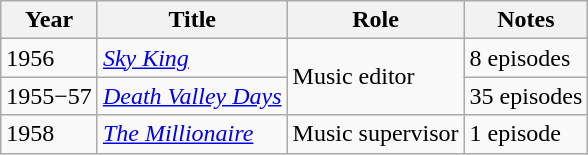<table class="wikitable">
<tr>
<th>Year</th>
<th>Title</th>
<th>Role</th>
<th>Notes</th>
</tr>
<tr>
<td>1956</td>
<td><em><a href='#'>Sky King</a></em></td>
<td rowspan=2>Music editor</td>
<td>8 episodes</td>
</tr>
<tr>
<td>1955−57</td>
<td><em><a href='#'>Death Valley Days</a></em></td>
<td>35 episodes</td>
</tr>
<tr>
<td>1958</td>
<td><em><a href='#'>The Millionaire</a></em></td>
<td>Music supervisor</td>
<td>1 episode</td>
</tr>
</table>
